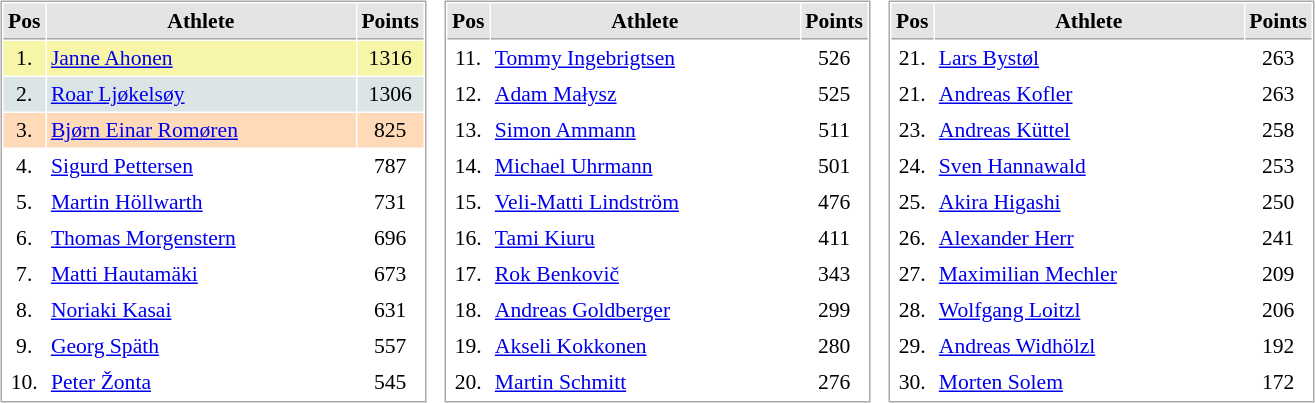<table border="0" cellspacing="10">
<tr>
<td valign=top><br><table cellspacing="1" cellpadding="3" style="border:1px solid #AAAAAA;font-size:90%">
<tr bgcolor="#E4E4E4">
<th style="border-bottom:1px solid #AAAAAA" width=10>Pos</th>
<th style="border-bottom:1px solid #AAAAAA" width=200>Athlete</th>
<th style="border-bottom:1px solid #AAAAAA" width=20>Points</th>
</tr>
<tr align="center" bgcolor="#F7F6A8">
<td>1.</td>
<td align="left"> <a href='#'>Janne Ahonen</a></td>
<td>1316</td>
</tr>
<tr align="center"  bgcolor="#DCE5E5">
<td>2.</td>
<td align="left"> <a href='#'>Roar Ljøkelsøy</a></td>
<td>1306</td>
</tr>
<tr align="center"    bgcolor="#FFDAB9">
<td>3.</td>
<td align="left"> <a href='#'>Bjørn Einar Romøren</a></td>
<td>825</td>
</tr>
<tr align="center">
<td>4.</td>
<td align="left"> <a href='#'>Sigurd Pettersen</a></td>
<td>787</td>
</tr>
<tr align="center">
<td>5.</td>
<td align="left"> <a href='#'>Martin Höllwarth</a></td>
<td>731</td>
</tr>
<tr align="center">
<td>6.</td>
<td align="left"> <a href='#'>Thomas Morgenstern</a></td>
<td>696</td>
</tr>
<tr align="center">
<td>7.</td>
<td align="left"> <a href='#'>Matti Hautamäki</a></td>
<td>673</td>
</tr>
<tr align="center">
<td>8.</td>
<td align="left"> <a href='#'>Noriaki Kasai</a></td>
<td>631</td>
</tr>
<tr align="center">
<td>9.</td>
<td align="left"> <a href='#'>Georg Späth</a></td>
<td>557</td>
</tr>
<tr align="center">
<td>10.</td>
<td align="left"> <a href='#'>Peter Žonta</a></td>
<td>545</td>
</tr>
</table>
</td>
<td valign=top><br><table cellspacing="1" cellpadding="3" style="border:1px solid #AAAAAA;font-size:90%">
<tr bgcolor="#E4E4E4">
<th style="border-bottom:1px solid #AAAAAA" width=10>Pos</th>
<th style="border-bottom:1px solid #AAAAAA" width=200>Athlete</th>
<th style="border-bottom:1px solid #AAAAAA" width=20>Points</th>
</tr>
<tr align="center">
<td>11.</td>
<td align="left"> <a href='#'>Tommy Ingebrigtsen</a></td>
<td>526</td>
</tr>
<tr align="center">
<td>12.</td>
<td align="left"> <a href='#'>Adam Małysz</a></td>
<td>525</td>
</tr>
<tr align="center">
<td>13.</td>
<td align="left"> <a href='#'>Simon Ammann</a></td>
<td>511</td>
</tr>
<tr align="center">
<td>14.</td>
<td align="left"> <a href='#'>Michael Uhrmann</a></td>
<td>501</td>
</tr>
<tr align="center">
<td>15.</td>
<td align="left"> <a href='#'>Veli-Matti Lindström</a></td>
<td>476</td>
</tr>
<tr align="center">
<td>16.</td>
<td align="left"> <a href='#'>Tami Kiuru</a></td>
<td>411</td>
</tr>
<tr align="center">
<td>17.</td>
<td align="left"> <a href='#'>Rok Benkovič</a></td>
<td>343</td>
</tr>
<tr align="center">
<td>18.</td>
<td align="left"> <a href='#'>Andreas Goldberger</a></td>
<td>299</td>
</tr>
<tr align="center">
<td>19.</td>
<td align="left"> <a href='#'>Akseli Kokkonen</a></td>
<td>280</td>
</tr>
<tr align="center">
<td>20.</td>
<td align="left"> <a href='#'>Martin Schmitt</a></td>
<td>276</td>
</tr>
</table>
</td>
<td><br><table cellspacing="1" cellpadding="3" style="border:1px solid #AAAAAA;font-size:90%">
<tr bgcolor="#E4E4E4">
<th style="border-bottom:1px solid #AAAAAA" width=10>Pos</th>
<th style="border-bottom:1px solid #AAAAAA" width=200>Athlete</th>
<th style="border-bottom:1px solid #AAAAAA" width=20>Points</th>
</tr>
<tr align="center">
<td>21.</td>
<td align="left"> <a href='#'>Lars Bystøl</a></td>
<td>263</td>
</tr>
<tr align="center">
<td>21.</td>
<td align="left"> <a href='#'>Andreas Kofler</a></td>
<td>263</td>
</tr>
<tr align="center">
<td>23.</td>
<td align="left"> <a href='#'>Andreas Küttel</a></td>
<td>258</td>
</tr>
<tr align="center">
<td>24.</td>
<td align="left"> <a href='#'>Sven Hannawald</a></td>
<td>253</td>
</tr>
<tr align="center">
<td>25.</td>
<td align="left"> <a href='#'>Akira Higashi</a></td>
<td>250</td>
</tr>
<tr align="center">
<td>26.</td>
<td align="left"> <a href='#'>Alexander Herr</a></td>
<td>241</td>
</tr>
<tr align="center">
<td>27.</td>
<td align="left"> <a href='#'>Maximilian Mechler</a></td>
<td>209</td>
</tr>
<tr align="center">
<td>28.</td>
<td align="left"> <a href='#'>Wolfgang Loitzl</a></td>
<td>206</td>
</tr>
<tr align="center">
<td>29.</td>
<td align="left"> <a href='#'>Andreas Widhölzl</a></td>
<td>192</td>
</tr>
<tr align="center">
<td>30.</td>
<td align="left"> <a href='#'>Morten Solem</a></td>
<td>172</td>
</tr>
</table>
</td>
</tr>
</table>
